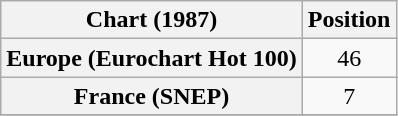<table class="wikitable sortable plainrowheaders">
<tr>
<th>Chart (1987)</th>
<th>Position</th>
</tr>
<tr>
<th scope="row">Europe (Eurochart Hot 100)</th>
<td align="center">46</td>
</tr>
<tr>
<th scope="row">France (SNEP)</th>
<td align="center">7</td>
</tr>
<tr>
</tr>
</table>
